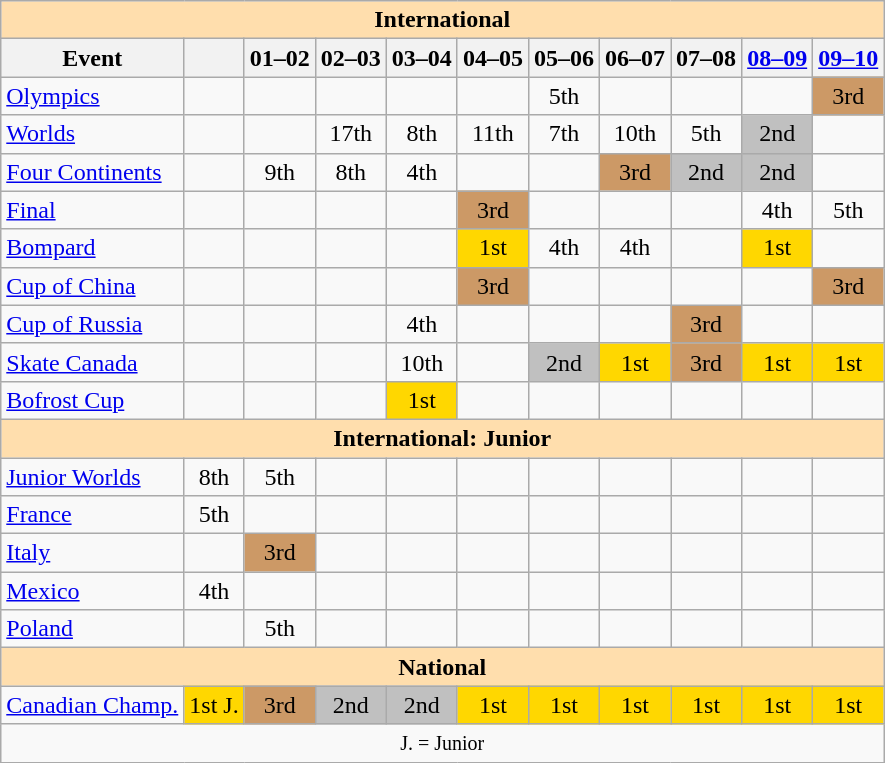<table class="wikitable" style="text-align:center">
<tr>
<th colspan="11" style="background-color: #ffdead; " align="center">International</th>
</tr>
<tr>
<th>Event</th>
<th></th>
<th>01–02</th>
<th>02–03</th>
<th>03–04</th>
<th>04–05</th>
<th>05–06</th>
<th>06–07</th>
<th>07–08</th>
<th><a href='#'>08–09</a></th>
<th><a href='#'>09–10</a></th>
</tr>
<tr>
<td align=left><a href='#'>Olympics</a></td>
<td></td>
<td></td>
<td></td>
<td></td>
<td></td>
<td>5th</td>
<td></td>
<td></td>
<td></td>
<td bgcolor=cc9966>3rd</td>
</tr>
<tr>
<td align=left><a href='#'>Worlds</a></td>
<td></td>
<td></td>
<td>17th</td>
<td>8th</td>
<td>11th</td>
<td>7th</td>
<td>10th</td>
<td>5th</td>
<td bgcolor=silver>2nd</td>
<td></td>
</tr>
<tr>
<td align=left><a href='#'>Four Continents</a></td>
<td></td>
<td>9th</td>
<td>8th</td>
<td>4th</td>
<td></td>
<td></td>
<td bgcolor=cc9966>3rd</td>
<td bgcolor=silver>2nd</td>
<td bgcolor=silver>2nd</td>
<td></td>
</tr>
<tr>
<td align=left> <a href='#'>Final</a></td>
<td></td>
<td></td>
<td></td>
<td></td>
<td bgcolor=cc9966>3rd</td>
<td></td>
<td></td>
<td></td>
<td>4th</td>
<td>5th</td>
</tr>
<tr>
<td align=left> <a href='#'>Bompard</a></td>
<td></td>
<td></td>
<td></td>
<td></td>
<td bgcolor=gold>1st</td>
<td>4th</td>
<td>4th</td>
<td></td>
<td bgcolor=gold>1st</td>
<td></td>
</tr>
<tr>
<td align=left> <a href='#'>Cup of China</a></td>
<td></td>
<td></td>
<td></td>
<td></td>
<td bgcolor=cc9966>3rd</td>
<td></td>
<td></td>
<td></td>
<td></td>
<td bgcolor=cc9966>3rd</td>
</tr>
<tr>
<td align=left> <a href='#'>Cup of Russia</a></td>
<td></td>
<td></td>
<td></td>
<td>4th</td>
<td></td>
<td></td>
<td></td>
<td bgcolor=cc9966>3rd</td>
<td></td>
<td></td>
</tr>
<tr>
<td align=left> <a href='#'>Skate Canada</a></td>
<td></td>
<td></td>
<td></td>
<td>10th</td>
<td></td>
<td bgcolor=silver>2nd</td>
<td bgcolor=gold>1st</td>
<td bgcolor=cc9966>3rd</td>
<td bgcolor=gold>1st</td>
<td bgcolor=gold>1st</td>
</tr>
<tr>
<td align=left><a href='#'>Bofrost Cup</a></td>
<td></td>
<td></td>
<td></td>
<td bgcolor=gold>1st</td>
<td></td>
<td></td>
<td></td>
<td></td>
<td></td>
<td></td>
</tr>
<tr>
<th colspan="11" style="background-color: #ffdead; " align="center">International: Junior</th>
</tr>
<tr>
<td align=left><a href='#'>Junior Worlds</a></td>
<td>8th</td>
<td>5th</td>
<td></td>
<td></td>
<td></td>
<td></td>
<td></td>
<td></td>
<td></td>
<td></td>
</tr>
<tr>
<td align=left> <a href='#'>France</a></td>
<td>5th</td>
<td></td>
<td></td>
<td></td>
<td></td>
<td></td>
<td></td>
<td></td>
<td></td>
<td></td>
</tr>
<tr>
<td align=left> <a href='#'>Italy</a></td>
<td></td>
<td bgcolor=cc9966>3rd</td>
<td></td>
<td></td>
<td></td>
<td></td>
<td></td>
<td></td>
<td></td>
<td></td>
</tr>
<tr>
<td align=left> <a href='#'>Mexico</a></td>
<td>4th</td>
<td></td>
<td></td>
<td></td>
<td></td>
<td></td>
<td></td>
<td></td>
<td></td>
<td></td>
</tr>
<tr>
<td align=left> <a href='#'>Poland</a></td>
<td></td>
<td>5th</td>
<td></td>
<td></td>
<td></td>
<td></td>
<td></td>
<td></td>
<td></td>
<td></td>
</tr>
<tr>
<th colspan="11" style="background-color: #ffdead; " align="center">National</th>
</tr>
<tr>
<td align="left"><a href='#'>Canadian Champ.</a></td>
<td bgcolor="gold">1st J.</td>
<td bgcolor="cc9966">3rd</td>
<td bgcolor="silver">2nd</td>
<td bgcolor="silver">2nd</td>
<td bgcolor="gold">1st</td>
<td bgcolor="gold">1st</td>
<td bgcolor="gold">1st</td>
<td bgcolor="gold">1st</td>
<td bgcolor="gold">1st</td>
<td bgcolor="gold">1st</td>
</tr>
<tr>
<td colspan="11" align="center"><small> J. = Junior </small></td>
</tr>
</table>
